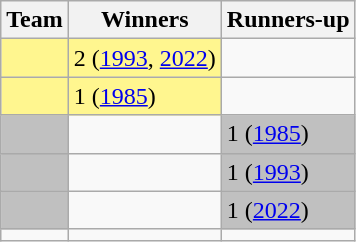<table class="wikitable sortable">
<tr>
<th>Team</th>
<th>Winners</th>
<th>Runners-up</th>
</tr>
<tr>
<td style="background:#FFF68F"></td>
<td style="background:#FFF68F">2 (<a href='#'>1993</a>, <a href='#'>2022</a>)</td>
<td></td>
</tr>
<tr>
<td style="background:#FFF68F"></td>
<td style="background:#FFF68F">1 (<a href='#'>1985</a>)</td>
<td></td>
</tr>
<tr>
<td style="background:#C0C0C0"></td>
<td></td>
<td style="background:#C0C0C0">1 (<a href='#'>1985</a>)</td>
</tr>
<tr>
<td style="background:#C0C0C0"></td>
<td></td>
<td style="background:#C0C0C0">1 (<a href='#'>1993</a>)</td>
</tr>
<tr>
<td style="background:#C0C0C0"></td>
<td></td>
<td style="background:#C0C0C0">1 (<a href='#'>2022</a>)</td>
</tr>
<tr>
<td></td>
<td></td>
<td></td>
</tr>
</table>
